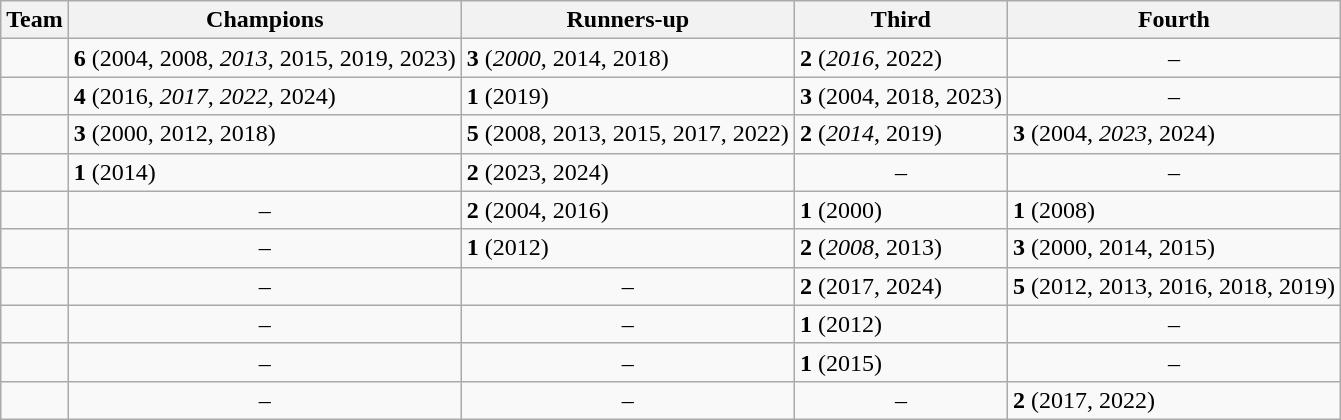<table class="wikitable sortable">
<tr>
<th>Team</th>
<th>Champions</th>
<th>Runners-up</th>
<th>Third</th>
<th>Fourth</th>
</tr>
<tr>
<td><strong></strong></td>
<td><strong>6</strong> (2004, 2008, <em>2013</em>, 2015, 2019, 2023)</td>
<td><strong>3</strong> (<em>2000</em>, 2014, 2018)</td>
<td><strong>2</strong> (<em>2016</em>, 2022)</td>
<td align=center>–</td>
</tr>
<tr>
<td><strong></strong></td>
<td><strong>4</strong> (2016, <em>2017</em>, <em>2022,</em> 2024)</td>
<td><strong>1</strong> (2019)</td>
<td><strong>3</strong> (2004, 2018, 2023)</td>
<td align="center">–</td>
</tr>
<tr>
<td><strong></strong></td>
<td><strong>3</strong> (2000, 2012, 2018)</td>
<td><strong>5</strong> (2008, 2013, 2015, 2017, 2022)</td>
<td><strong>2</strong> (<em>2014</em>, 2019)</td>
<td><strong>3</strong> (2004, <em>2023</em>, 2024)</td>
</tr>
<tr>
<td><strong></strong></td>
<td><strong>1</strong> (2014)</td>
<td><strong>2</strong> (2023, 2024)</td>
<td align=center>–</td>
<td align=center>–</td>
</tr>
<tr>
<td></td>
<td align=center>–</td>
<td><strong>2</strong> (2004, 2016)</td>
<td><strong>1</strong> (2000)</td>
<td><strong>1</strong> (2008)</td>
</tr>
<tr>
<td></td>
<td align=center>–</td>
<td><strong>1</strong> (2012)</td>
<td><strong>2</strong> (<em>2008</em>, 2013)</td>
<td><strong>3</strong> (2000, 2014, 2015)</td>
</tr>
<tr>
<td></td>
<td align=center>–</td>
<td align=center>–</td>
<td><strong>2</strong> (2017, 2024)</td>
<td><strong>5</strong> (2012, 2013, 2016, 2018, 2019)</td>
</tr>
<tr>
<td></td>
<td align=center>–</td>
<td align=center>–</td>
<td><strong>1</strong> (2012)</td>
<td align=center>–</td>
</tr>
<tr>
<td></td>
<td align=center>–</td>
<td align=center>–</td>
<td><strong>1</strong> (2015)</td>
<td align=center>–</td>
</tr>
<tr>
<td></td>
<td align=center>–</td>
<td align=center>–</td>
<td align=center>–</td>
<td><strong>2</strong> (2017, 2022)</td>
</tr>
</table>
